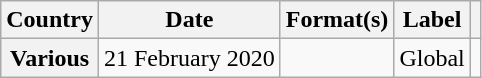<table class="wikitable plainrowheaders">
<tr>
<th scope="col">Country</th>
<th scope="col">Date</th>
<th scope="col">Format(s)</th>
<th scope="col">Label</th>
<th scope="col"></th>
</tr>
<tr>
<th scope="row">Various</th>
<td>21 February 2020</td>
<td></td>
<td>Global</td>
<td></td>
</tr>
</table>
